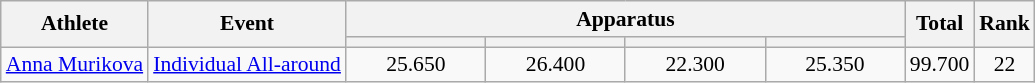<table class="wikitable" style="font-size:90%; text-align:center">
<tr>
<th rowspan="2">Athlete</th>
<th rowspan="2">Event</th>
<th colspan="4">Apparatus</th>
<th rowspan="2">Total</th>
<th rowspan="2">Rank</th>
</tr>
<tr>
<th style="width:6em"></th>
<th style="width:6em"></th>
<th style="width:6em"></th>
<th style="width:6em"></th>
</tr>
<tr>
<td align="left"><a href='#'>Anna Murikova</a></td>
<td align="left"><a href='#'>Individual All-around</a></td>
<td>25.650</td>
<td>26.400</td>
<td>22.300</td>
<td>25.350</td>
<td>99.700</td>
<td>22</td>
</tr>
</table>
